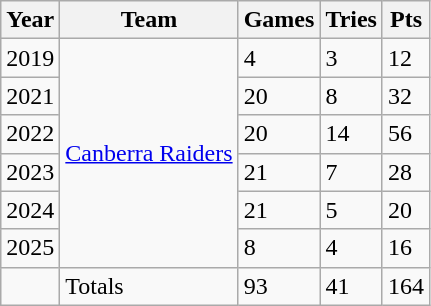<table class="wikitable">
<tr>
<th>Year</th>
<th>Team</th>
<th>Games</th>
<th>Tries</th>
<th>Pts</th>
</tr>
<tr>
<td>2019</td>
<td rowspan="6"> <a href='#'>Canberra Raiders</a></td>
<td>4</td>
<td>3</td>
<td>12</td>
</tr>
<tr>
<td>2021</td>
<td>20</td>
<td>8</td>
<td>32</td>
</tr>
<tr>
<td>2022</td>
<td>20</td>
<td>14</td>
<td>56</td>
</tr>
<tr>
<td>2023</td>
<td>21</td>
<td>7</td>
<td>28</td>
</tr>
<tr>
<td>2024</td>
<td>21</td>
<td>5</td>
<td>20</td>
</tr>
<tr>
<td>2025</td>
<td>8</td>
<td>4</td>
<td>16</td>
</tr>
<tr>
<td></td>
<td>Totals</td>
<td>93</td>
<td>41</td>
<td>164</td>
</tr>
</table>
